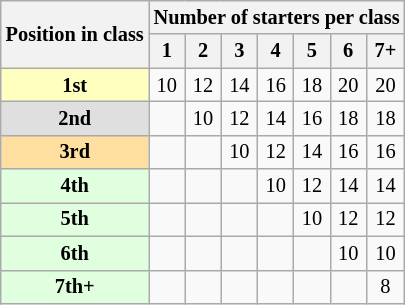<table class="wikitable" style="font-size: 85%; text-align:center">
<tr>
<th rowspan="2">Position in class</th>
<th colspan="7">Number of starters per class</th>
</tr>
<tr>
<th>1</th>
<th>2</th>
<th>3</th>
<th>4</th>
<th>5</th>
<th>6</th>
<th>7+</th>
</tr>
<tr>
<td style="background:#ffffbf;"><strong>1st</strong></td>
<td>10</td>
<td>12</td>
<td>14</td>
<td>16</td>
<td>18</td>
<td>20</td>
<td>20</td>
</tr>
<tr>
<td style="background:#dfdfdf;"><strong>2nd</strong></td>
<td></td>
<td>10</td>
<td>12</td>
<td>14</td>
<td>16</td>
<td>18</td>
<td>18</td>
</tr>
<tr>
<td style="background:#ffdf9f;"><strong>3rd</strong></td>
<td></td>
<td></td>
<td>10</td>
<td>12</td>
<td>14</td>
<td>16</td>
<td>16</td>
</tr>
<tr>
<td style="background:#dfffdf;"><strong>4th</strong></td>
<td></td>
<td></td>
<td></td>
<td>10</td>
<td>12</td>
<td>14</td>
<td>14</td>
</tr>
<tr>
<td style="background:#dfffdf;"><strong>5th</strong></td>
<td></td>
<td></td>
<td></td>
<td></td>
<td>10</td>
<td>12</td>
<td>12</td>
</tr>
<tr>
<td style="background:#dfffdf;"><strong>6th</strong></td>
<td></td>
<td></td>
<td></td>
<td></td>
<td></td>
<td>10</td>
<td>10</td>
</tr>
<tr>
<td style="background:#dfffdf;"><strong>7th+</strong></td>
<td></td>
<td></td>
<td></td>
<td></td>
<td></td>
<td></td>
<td>8</td>
</tr>
</table>
